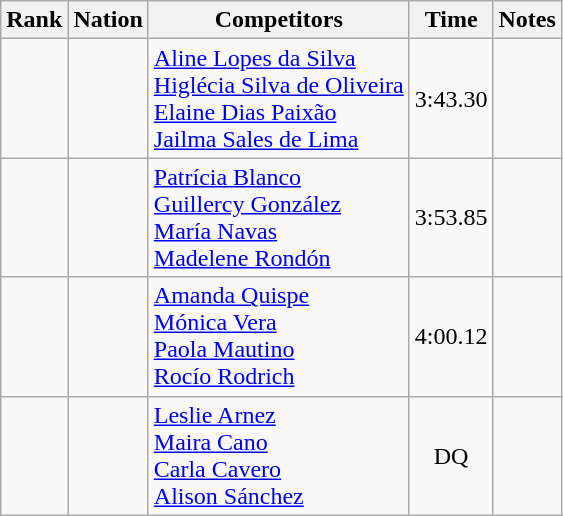<table class="wikitable sortable" style="text-align:center">
<tr>
<th>Rank</th>
<th>Nation</th>
<th>Competitors</th>
<th>Time</th>
<th>Notes</th>
</tr>
<tr>
<td align=center></td>
<td align=left></td>
<td align=left><a href='#'>Aline Lopes da Silva</a><br><a href='#'>Higlécia Silva de Oliveira</a><br><a href='#'>Elaine Dias Paixão</a><br><a href='#'>Jailma Sales de Lima</a></td>
<td>3:43.30</td>
<td></td>
</tr>
<tr>
<td align=center></td>
<td align=left></td>
<td align=left><a href='#'>Patrícia Blanco</a><br><a href='#'>Guillercy González</a><br><a href='#'>María Navas</a><br><a href='#'>Madelene Rondón</a></td>
<td>3:53.85</td>
<td></td>
</tr>
<tr>
<td align=center></td>
<td align=left></td>
<td align=left><a href='#'>Amanda Quispe</a><br><a href='#'>Mónica Vera</a><br><a href='#'>Paola Mautino</a><br><a href='#'>Rocío Rodrich</a></td>
<td>4:00.12</td>
<td></td>
</tr>
<tr>
<td align=center></td>
<td align=left></td>
<td align=left><a href='#'>Leslie Arnez</a><br><a href='#'>Maira Cano</a><br><a href='#'>Carla Cavero</a><br><a href='#'>Alison Sánchez</a></td>
<td>DQ</td>
<td></td>
</tr>
</table>
